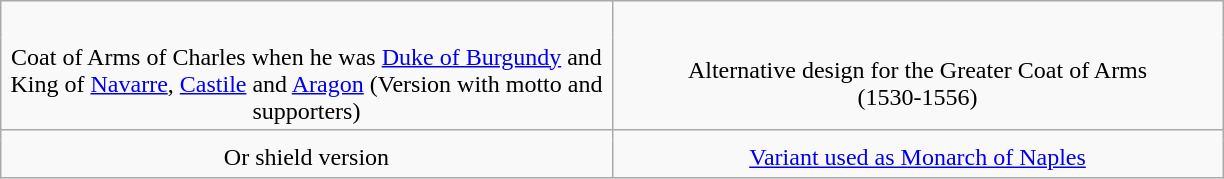<table class="wikitable" style="text-align: center; margin:1em auto;">
<tr>
<td align="right" width="400px" style="border-bottom: 0;"><br></td>
<td width="400px" style="border-bottom: 0;"><br></td>
</tr>
<tr>
<td style="border-top: 0;">Coat of Arms of Charles when he was <a href='#'>Duke of Burgundy</a> and King of <a href='#'>Navarre</a>, <a href='#'>Castile</a> and <a href='#'>Aragon</a> (Version with motto and supporters)</td>
<td style="border-top: 0;">Alternative design for the Greater Coat of Arms <br>(1530-1556)</td>
</tr>
<tr>
<td style="border-bottom: 0;"></td>
<td style="border-bottom: 0;"></td>
</tr>
<tr>
<td style="border-top: 0;">Or shield version</td>
<td style="border-top: 0;"><a href='#'>Variant used as Monarch of Naples</a></td>
</tr>
</table>
